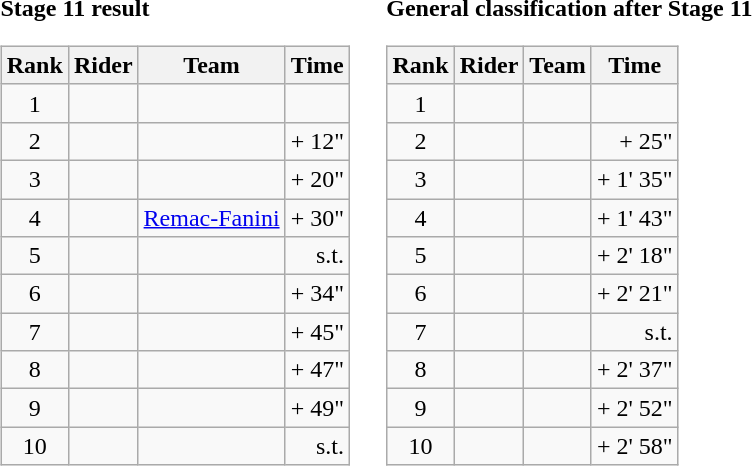<table>
<tr>
<td><strong>Stage 11 result</strong><br><table class="wikitable">
<tr>
<th scope="col">Rank</th>
<th scope="col">Rider</th>
<th scope="col">Team</th>
<th scope="col">Time</th>
</tr>
<tr>
<td style="text-align:center;">1</td>
<td></td>
<td></td>
<td style="text-align:right;"></td>
</tr>
<tr>
<td style="text-align:center;">2</td>
<td></td>
<td></td>
<td style="text-align:right;">+ 12"</td>
</tr>
<tr>
<td style="text-align:center;">3</td>
<td></td>
<td></td>
<td style="text-align:right;">+ 20"</td>
</tr>
<tr>
<td style="text-align:center;">4</td>
<td></td>
<td><a href='#'>Remac-Fanini</a></td>
<td style="text-align:right;">+ 30"</td>
</tr>
<tr>
<td style="text-align:center;">5</td>
<td></td>
<td></td>
<td style="text-align:right;">s.t.</td>
</tr>
<tr>
<td style="text-align:center;">6</td>
<td></td>
<td></td>
<td style="text-align:right;">+ 34"</td>
</tr>
<tr>
<td style="text-align:center;">7</td>
<td></td>
<td></td>
<td style="text-align:right;">+ 45"</td>
</tr>
<tr>
<td style="text-align:center;">8</td>
<td></td>
<td></td>
<td style="text-align:right;">+ 47"</td>
</tr>
<tr>
<td style="text-align:center;">9</td>
<td></td>
<td></td>
<td style="text-align:right;">+ 49"</td>
</tr>
<tr>
<td style="text-align:center;">10</td>
<td></td>
<td></td>
<td style="text-align:right;">s.t.</td>
</tr>
</table>
</td>
<td></td>
<td><strong>General classification after Stage 11</strong><br><table class="wikitable">
<tr>
<th scope="col">Rank</th>
<th scope="col">Rider</th>
<th scope="col">Team</th>
<th scope="col">Time</th>
</tr>
<tr>
<td style="text-align:center;">1</td>
<td></td>
<td></td>
<td style="text-align:right;"></td>
</tr>
<tr>
<td style="text-align:center;">2</td>
<td></td>
<td></td>
<td style="text-align:right;">+ 25"</td>
</tr>
<tr>
<td style="text-align:center;">3</td>
<td></td>
<td></td>
<td style="text-align:right;">+ 1' 35"</td>
</tr>
<tr>
<td style="text-align:center;">4</td>
<td></td>
<td></td>
<td style="text-align:right;">+ 1' 43"</td>
</tr>
<tr>
<td style="text-align:center;">5</td>
<td></td>
<td></td>
<td style="text-align:right;">+ 2' 18"</td>
</tr>
<tr>
<td style="text-align:center;">6</td>
<td></td>
<td></td>
<td style="text-align:right;">+ 2' 21"</td>
</tr>
<tr>
<td style="text-align:center;">7</td>
<td></td>
<td></td>
<td style="text-align:right;">s.t.</td>
</tr>
<tr>
<td style="text-align:center;">8</td>
<td></td>
<td></td>
<td style="text-align:right;">+ 2' 37"</td>
</tr>
<tr>
<td style="text-align:center;">9</td>
<td></td>
<td></td>
<td style="text-align:right;">+ 2' 52"</td>
</tr>
<tr>
<td style="text-align:center;">10</td>
<td></td>
<td></td>
<td style="text-align:right;">+ 2' 58"</td>
</tr>
</table>
</td>
</tr>
</table>
